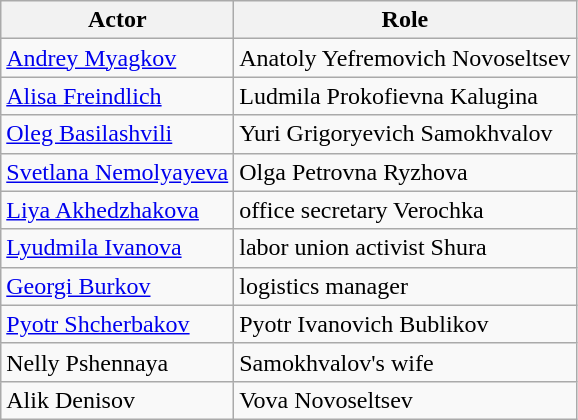<table class="wikitable">
<tr>
<th>Actor</th>
<th>Role</th>
</tr>
<tr>
<td><a href='#'>Andrey Myagkov</a></td>
<td>Anatoly Yefremovich Novoseltsev</td>
</tr>
<tr>
<td><a href='#'>Alisa Freindlich</a></td>
<td>Ludmila Prokofievna Kalugina</td>
</tr>
<tr>
<td><a href='#'>Oleg Basilashvili</a></td>
<td>Yuri Grigoryevich Samokhvalov</td>
</tr>
<tr>
<td><a href='#'>Svetlana Nemolyayeva</a></td>
<td>Olga Petrovna Ryzhova</td>
</tr>
<tr>
<td><a href='#'>Liya Akhedzhakova</a></td>
<td>office secretary Verochka</td>
</tr>
<tr>
<td><a href='#'>Lyudmila Ivanova</a></td>
<td>labor union activist Shura</td>
</tr>
<tr>
<td><a href='#'>Georgi Burkov</a></td>
<td>logistics manager</td>
</tr>
<tr>
<td><a href='#'>Pyotr Shcherbakov</a></td>
<td>Pyotr Ivanovich Bublikov</td>
</tr>
<tr>
<td>Nelly Pshennaya</td>
<td>Samokhvalov's wife</td>
</tr>
<tr>
<td>Alik Denisov</td>
<td>Vova Novoseltsev</td>
</tr>
</table>
